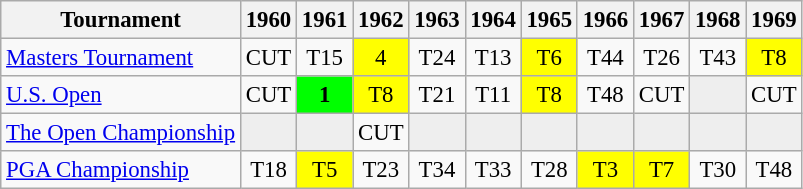<table class="wikitable" style="font-size:95%;text-align:center;">
<tr>
<th>Tournament</th>
<th>1960</th>
<th>1961</th>
<th>1962</th>
<th>1963</th>
<th>1964</th>
<th>1965</th>
<th>1966</th>
<th>1967</th>
<th>1968</th>
<th>1969</th>
</tr>
<tr>
<td align=left><a href='#'>Masters Tournament</a></td>
<td>CUT</td>
<td>T15</td>
<td style="background:yellow;">4</td>
<td>T24</td>
<td>T13</td>
<td style="background:yellow;">T6</td>
<td>T44</td>
<td>T26</td>
<td>T43</td>
<td style="background:yellow;">T8</td>
</tr>
<tr>
<td align=left><a href='#'>U.S. Open</a></td>
<td>CUT</td>
<td style="background:lime;"><strong>1</strong></td>
<td style="background:yellow;">T8</td>
<td>T21</td>
<td>T11</td>
<td style="background:yellow;">T8</td>
<td>T48</td>
<td>CUT</td>
<td style="background:#eeeeee;"></td>
<td>CUT</td>
</tr>
<tr>
<td align=left><a href='#'>The Open Championship</a></td>
<td style="background:#eeeeee;"></td>
<td style="background:#eeeeee;"></td>
<td>CUT</td>
<td style="background:#eeeeee;"></td>
<td style="background:#eeeeee;"></td>
<td style="background:#eeeeee;"></td>
<td style="background:#eeeeee;"></td>
<td style="background:#eeeeee;"></td>
<td style="background:#eeeeee;"></td>
<td style="background:#eeeeee;"></td>
</tr>
<tr>
<td align=left><a href='#'>PGA Championship</a></td>
<td>T18</td>
<td style="background:yellow;">T5</td>
<td>T23</td>
<td>T34</td>
<td>T33</td>
<td>T28</td>
<td style="background:yellow;">T3</td>
<td style="background:yellow;">T7</td>
<td>T30</td>
<td>T48</td>
</tr>
</table>
